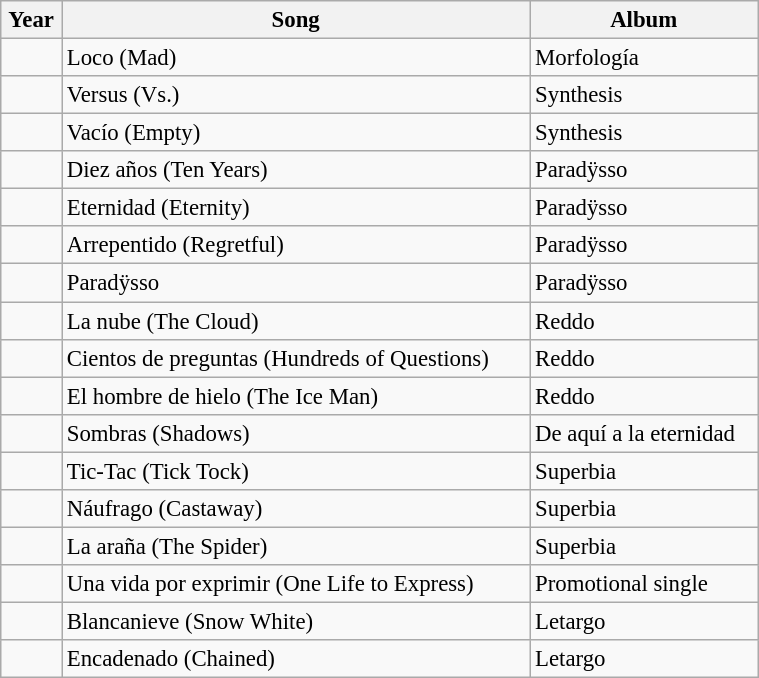<table class="wikitable" style="font-size: 95%;width: 40%;">
<tr>
<th>Year</th>
<th>Song</th>
<th>Album</th>
</tr>
<tr>
<td></td>
<td>Loco (Mad)</td>
<td>Morfología</td>
</tr>
<tr>
<td></td>
<td>Versus (Vs.)</td>
<td>Synthesis</td>
</tr>
<tr>
<td></td>
<td>Vacío (Empty)</td>
<td>Synthesis</td>
</tr>
<tr>
<td></td>
<td>Diez años (Ten Years)</td>
<td>Paradÿsso</td>
</tr>
<tr>
<td></td>
<td>Eternidad (Eternity)</td>
<td>Paradÿsso</td>
</tr>
<tr>
<td></td>
<td>Arrepentido (Regretful)</td>
<td>Paradÿsso</td>
</tr>
<tr>
<td></td>
<td>Paradÿsso</td>
<td>Paradÿsso</td>
</tr>
<tr>
<td></td>
<td>La nube (The Cloud)</td>
<td>Reddo</td>
</tr>
<tr>
<td></td>
<td>Cientos de preguntas (Hundreds of Questions)</td>
<td>Reddo</td>
</tr>
<tr>
<td></td>
<td>El hombre de hielo (The Ice Man)</td>
<td>Reddo</td>
</tr>
<tr>
<td></td>
<td>Sombras  (Shadows)</td>
<td>De aquí a la eternidad</td>
</tr>
<tr>
<td></td>
<td>Tic-Tac (Tick Tock)</td>
<td>Superbia</td>
</tr>
<tr>
<td></td>
<td>Náufrago (Castaway)</td>
<td>Superbia</td>
</tr>
<tr>
<td></td>
<td>La araña (The Spider)</td>
<td>Superbia</td>
</tr>
<tr>
<td></td>
<td>Una vida por exprimir (One Life to Express)</td>
<td>Promotional single</td>
</tr>
<tr>
<td></td>
<td>Blancanieve (Snow White)</td>
<td>Letargo</td>
</tr>
<tr>
<td></td>
<td>Encadenado (Chained)</td>
<td>Letargo</td>
</tr>
</table>
